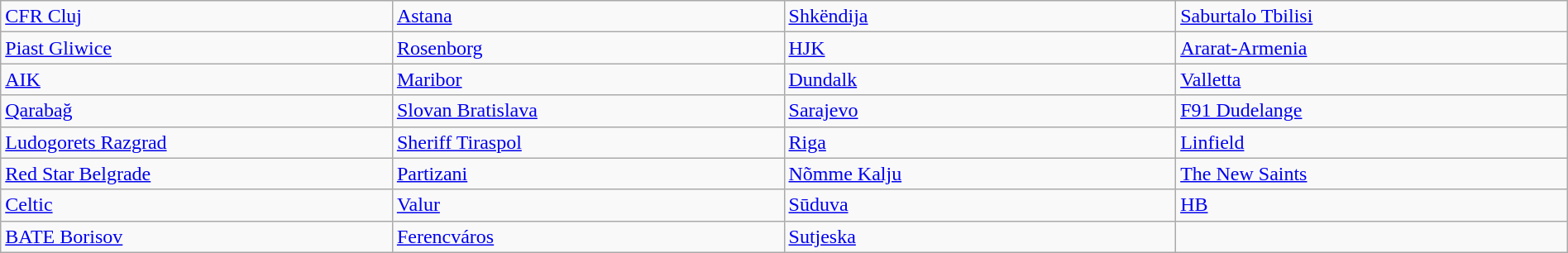<table class="wikitable" style="table-layout:fixed;width:100%;">
<tr>
<td width=25%> <a href='#'>CFR Cluj</a> </td>
<td width=25%> <a href='#'>Astana</a> </td>
<td width=25%> <a href='#'>Shkëndija</a> </td>
<td width=25%> <a href='#'>Saburtalo Tbilisi</a> </td>
</tr>
<tr>
<td> <a href='#'>Piast Gliwice</a> </td>
<td> <a href='#'>Rosenborg</a> </td>
<td> <a href='#'>HJK</a> </td>
<td> <a href='#'>Ararat-Armenia</a> </td>
</tr>
<tr>
<td> <a href='#'>AIK</a> </td>
<td> <a href='#'>Maribor</a> </td>
<td> <a href='#'>Dundalk</a> </td>
<td> <a href='#'>Valletta</a> </td>
</tr>
<tr>
<td> <a href='#'>Qarabağ</a> </td>
<td> <a href='#'>Slovan Bratislava</a> </td>
<td> <a href='#'>Sarajevo</a> </td>
<td> <a href='#'>F91 Dudelange</a> </td>
</tr>
<tr>
<td> <a href='#'>Ludogorets Razgrad</a> </td>
<td> <a href='#'>Sheriff Tiraspol</a> </td>
<td> <a href='#'>Riga</a> </td>
<td> <a href='#'>Linfield</a> </td>
</tr>
<tr>
<td> <a href='#'>Red Star Belgrade</a> </td>
<td> <a href='#'>Partizani</a> </td>
<td> <a href='#'>Nõmme Kalju</a> </td>
<td> <a href='#'>The New Saints</a> </td>
</tr>
<tr>
<td> <a href='#'>Celtic</a> </td>
<td> <a href='#'>Valur</a> </td>
<td> <a href='#'>Sūduva</a> </td>
<td> <a href='#'>HB</a> </td>
</tr>
<tr>
<td> <a href='#'>BATE Borisov</a> </td>
<td> <a href='#'>Ferencváros</a> </td>
<td> <a href='#'>Sutjeska</a> </td>
<td></td>
</tr>
</table>
